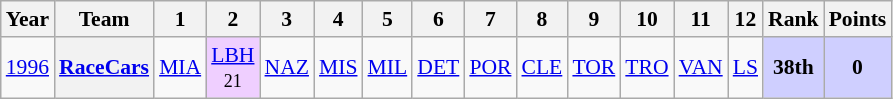<table class="wikitable" style="text-align:center; font-size:90%">
<tr>
<th>Year</th>
<th>Team</th>
<th>1</th>
<th>2</th>
<th>3</th>
<th>4</th>
<th>5</th>
<th>6</th>
<th>7</th>
<th>8</th>
<th>9</th>
<th>10</th>
<th>11</th>
<th>12</th>
<th>Rank</th>
<th>Points</th>
</tr>
<tr>
<td><a href='#'>1996</a></td>
<th><a href='#'>RaceCars</a></th>
<td><a href='#'>MIA</a></td>
<td style="background:#EFCFFF;"><a href='#'>LBH</a><br><small>21</small></td>
<td><a href='#'>NAZ</a></td>
<td><a href='#'>MIS</a></td>
<td><a href='#'>MIL</a></td>
<td><a href='#'>DET</a></td>
<td><a href='#'>POR</a></td>
<td><a href='#'>CLE</a></td>
<td><a href='#'>TOR</a></td>
<td><a href='#'>TRO</a></td>
<td><a href='#'>VAN</a></td>
<td><a href='#'>LS</a></td>
<td style="background:#CFCFFF;"><strong>38th</strong></td>
<td style="background:#CFCFFF;"><strong>0</strong></td>
</tr>
</table>
